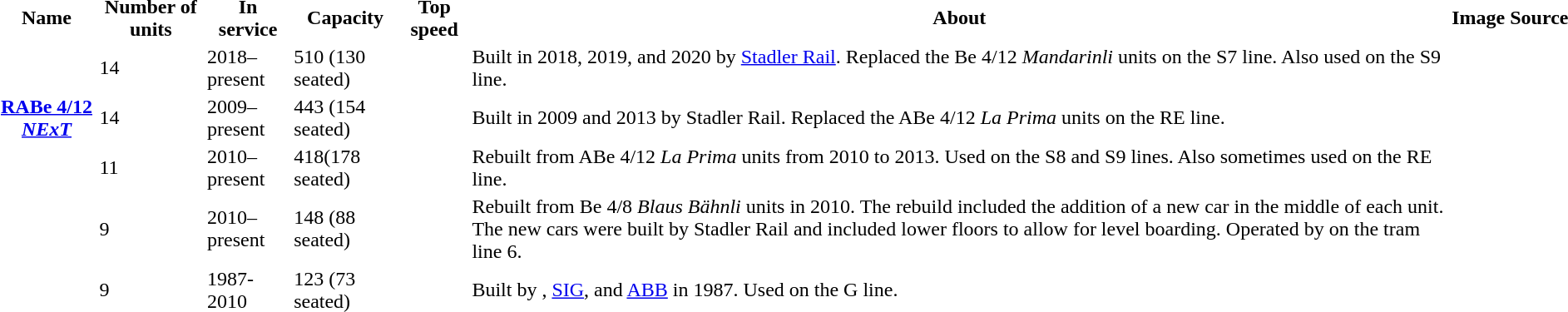<table>
<tr>
<th>Name</th>
<th>Number of units</th>
<th>In service</th>
<th>Capacity</th>
<th>Top speed</th>
<th>About</th>
<th>Image</th>
<th>Source</th>
</tr>
<tr>
<th></th>
<td>14</td>
<td>2018–present</td>
<td>510 (130 seated)</td>
<td></td>
<td>Built in 2018, 2019, and 2020 by <a href='#'>Stadler Rail</a>. Replaced the Be 4/12 <em>Mandarinli</em> units on the S7 line. Also used on the S9 line.</td>
<td></td>
<td></td>
</tr>
<tr>
<th><a href='#'>RABe 4/12 <em>NExT</em></a></th>
<td>14</td>
<td>2009–present</td>
<td>443 (154 seated)</td>
<td></td>
<td>Built in 2009 and 2013 by Stadler Rail. Replaced the ABe 4/12 <em>La Prima</em> units on the RE line.</td>
<td></td>
<td></td>
</tr>
<tr>
<th></th>
<td>11</td>
<td>2010–present</td>
<td>418(178 seated)</td>
<td></td>
<td>Rebuilt from ABe 4/12 <em>La Prima</em> units from 2010 to 2013. Used on the S8 and S9 lines. Also sometimes used on the RE line.</td>
<td></td>
<td></td>
</tr>
<tr>
<th></th>
<td>9</td>
<td>2010–present</td>
<td>148 (88 seated)</td>
<td></td>
<td>Rebuilt from Be 4/8 <em>Blaus Bähnli</em> units in 2010. The rebuild included the addition of a new car in the middle of each unit. The new cars were built by Stadler Rail and included lower floors to allow for level boarding. Operated by  on the tram line 6.</td>
<td></td>
<td></td>
</tr>
<tr>
<th></th>
<td>9</td>
<td>1987-2010</td>
<td>123 (73 seated)</td>
<td></td>
<td>Built by , <a href='#'>SIG</a>, and <a href='#'>ABB</a> in 1987. Used on the G line.</td>
<td></td>
<td></td>
</tr>
</table>
